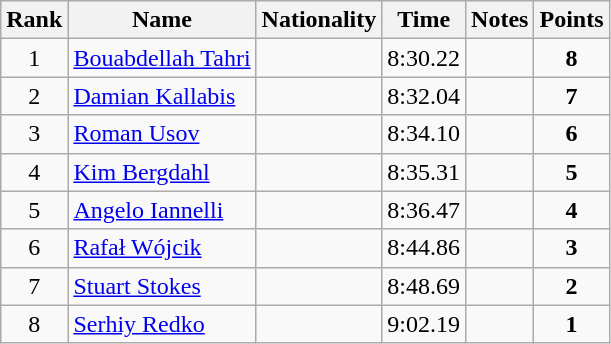<table class="wikitable sortable" style="text-align:center">
<tr>
<th>Rank</th>
<th>Name</th>
<th>Nationality</th>
<th>Time</th>
<th>Notes</th>
<th>Points</th>
</tr>
<tr>
<td>1</td>
<td align=left><a href='#'>Bouabdellah Tahri</a></td>
<td align=left></td>
<td>8:30.22</td>
<td></td>
<td><strong>8</strong></td>
</tr>
<tr>
<td>2</td>
<td align=left><a href='#'>Damian Kallabis</a></td>
<td align=left></td>
<td>8:32.04</td>
<td></td>
<td><strong>7</strong></td>
</tr>
<tr>
<td>3</td>
<td align=left><a href='#'>Roman Usov</a></td>
<td align=left></td>
<td>8:34.10</td>
<td></td>
<td><strong>6</strong></td>
</tr>
<tr>
<td>4</td>
<td align=left><a href='#'>Kim Bergdahl</a></td>
<td align=left></td>
<td>8:35.31</td>
<td></td>
<td><strong>5</strong></td>
</tr>
<tr>
<td>5</td>
<td align=left><a href='#'>Angelo Iannelli</a></td>
<td align=left></td>
<td>8:36.47</td>
<td></td>
<td><strong>4</strong></td>
</tr>
<tr>
<td>6</td>
<td align=left><a href='#'>Rafał Wójcik</a></td>
<td align=left></td>
<td>8:44.86</td>
<td></td>
<td><strong>3</strong></td>
</tr>
<tr>
<td>7</td>
<td align=left><a href='#'>Stuart Stokes</a></td>
<td align=left></td>
<td>8:48.69</td>
<td></td>
<td><strong>2</strong></td>
</tr>
<tr>
<td>8</td>
<td align=left><a href='#'>Serhiy Redko</a></td>
<td align=left></td>
<td>9:02.19</td>
<td></td>
<td><strong>1</strong></td>
</tr>
</table>
